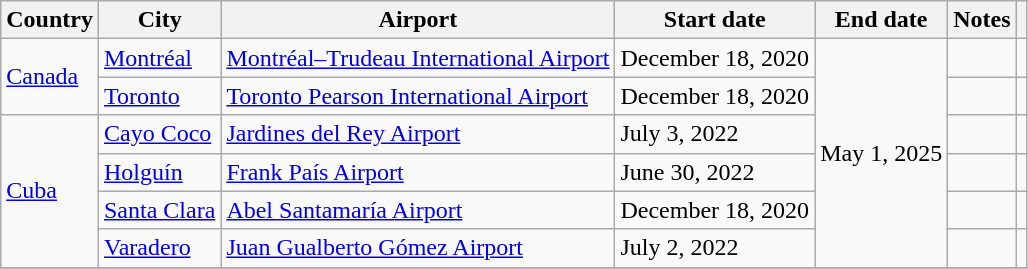<table class="wikitable sortable">
<tr>
<th>Country</th>
<th>City</th>
<th>Airport</th>
<th>Start date</th>
<th>End date</th>
<th>Notes</th>
<th class=unsortable></th>
</tr>
<tr>
<td rowspan=2><a href='#'>Canada</a></td>
<td><a href='#'>Montréal</a></td>
<td><a href='#'>Montréal–Trudeau International Airport</a></td>
<td>December 18, 2020</td>
<td rowspan="6" align="center">May 1, 2025</td>
<td></td>
<td align=center></td>
</tr>
<tr>
<td><a href='#'>Toronto</a></td>
<td><a href='#'>Toronto Pearson International Airport</a></td>
<td>December 18, 2020</td>
<td></td>
<td align=center></td>
</tr>
<tr>
<td rowspan=4><a href='#'>Cuba</a></td>
<td><a href='#'>Cayo Coco</a></td>
<td><a href='#'>Jardines del Rey Airport</a></td>
<td>July 3, 2022</td>
<td></td>
<td align=center></td>
</tr>
<tr>
<td><a href='#'>Holguín</a></td>
<td><a href='#'>Frank País Airport</a></td>
<td>June 30, 2022</td>
<td></td>
<td align=center></td>
</tr>
<tr>
<td><a href='#'>Santa Clara</a></td>
<td><a href='#'>Abel Santamaría Airport</a></td>
<td>December 18, 2020</td>
<td></td>
<td align=center></td>
</tr>
<tr>
<td><a href='#'>Varadero</a></td>
<td><a href='#'>Juan Gualberto Gómez Airport</a></td>
<td>July 2, 2022</td>
<td></td>
<td align=center></td>
</tr>
<tr>
</tr>
</table>
